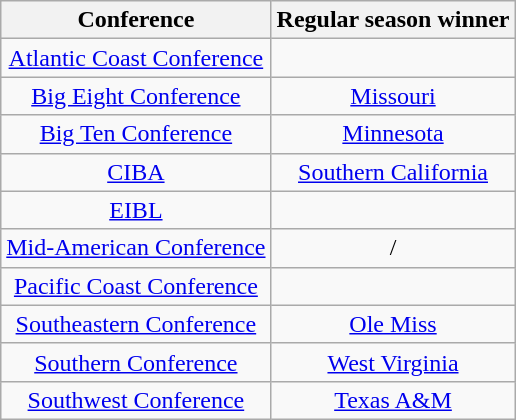<table class="wikitable" style="text-align:center;">
<tr>
<th>Conference</th>
<th>Regular season winner</th>
</tr>
<tr>
<td><a href='#'>Atlantic Coast Conference</a></td>
<td></td>
</tr>
<tr>
<td><a href='#'>Big Eight Conference</a></td>
<td><a href='#'>Missouri</a></td>
</tr>
<tr>
<td><a href='#'>Big Ten Conference</a></td>
<td><a href='#'>Minnesota</a></td>
</tr>
<tr>
<td><a href='#'>CIBA</a></td>
<td><a href='#'>Southern California</a></td>
</tr>
<tr>
<td><a href='#'>EIBL</a></td>
<td></td>
</tr>
<tr>
<td><a href='#'>Mid-American Conference</a></td>
<td>/</td>
</tr>
<tr>
<td><a href='#'>Pacific Coast Conference</a></td>
<td></td>
</tr>
<tr>
<td><a href='#'>Southeastern Conference</a></td>
<td><a href='#'>Ole Miss</a></td>
</tr>
<tr>
<td><a href='#'>Southern Conference</a></td>
<td><a href='#'>West Virginia</a></td>
</tr>
<tr>
<td><a href='#'>Southwest Conference</a></td>
<td><a href='#'>Texas A&M</a></td>
</tr>
</table>
